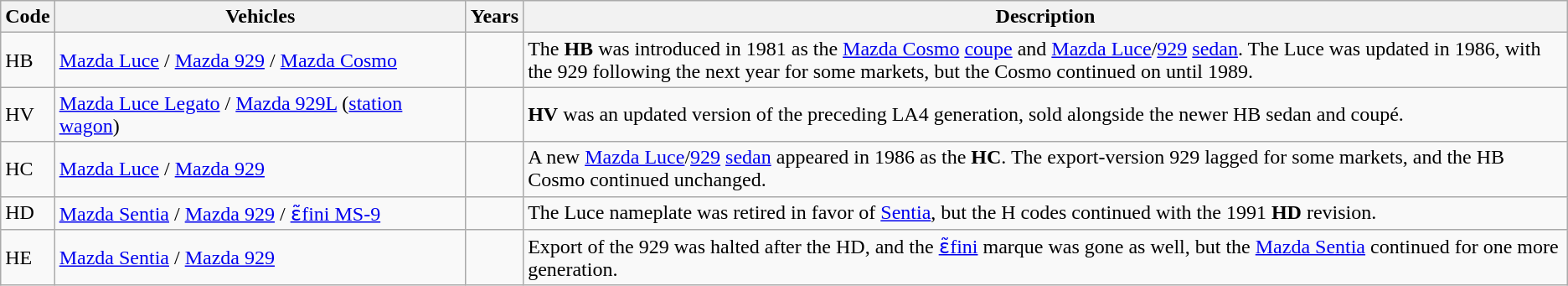<table class="wikitable">
<tr>
<th>Code</th>
<th style="width:20em">Vehicles</th>
<th>Years</th>
<th>Description</th>
</tr>
<tr>
<td>HB</td>
<td><a href='#'>Mazda Luce</a> / <a href='#'>Mazda 929</a> / <a href='#'>Mazda Cosmo</a></td>
<td></td>
<td>The <strong>HB</strong> was introduced in 1981 as the <a href='#'>Mazda Cosmo</a> <a href='#'>coupe</a> and <a href='#'>Mazda Luce</a>/<a href='#'>929</a> <a href='#'>sedan</a>. The Luce was updated in 1986, with the 929 following the next year for some markets, but the Cosmo continued on until 1989.</td>
</tr>
<tr>
<td>HV</td>
<td><a href='#'>Mazda Luce Legato</a> / <a href='#'>Mazda 929L</a> (<a href='#'>station wagon</a>)</td>
<td></td>
<td><strong>HV</strong> was an updated version of the preceding LA4 generation, sold alongside the newer HB sedan and coupé.</td>
</tr>
<tr>
<td>HC</td>
<td><a href='#'>Mazda Luce</a> / <a href='#'>Mazda 929</a></td>
<td></td>
<td>A new <a href='#'>Mazda Luce</a>/<a href='#'>929</a> <a href='#'>sedan</a> appeared in 1986 as the <strong>HC</strong>. The export-version 929 lagged for some markets, and the HB Cosmo continued unchanged.</td>
</tr>
<tr>
<td>HD</td>
<td><a href='#'>Mazda Sentia</a> / <a href='#'>Mazda 929</a> / <a href='#'>ɛ̃fini MS-9</a></td>
<td></td>
<td>The Luce nameplate was retired in favor of <a href='#'>Sentia</a>, but the H codes continued with the 1991 <strong>HD</strong> revision.</td>
</tr>
<tr>
<td>HE</td>
<td><a href='#'>Mazda Sentia</a> / <a href='#'>Mazda 929</a></td>
<td></td>
<td>Export of the 929 was halted after the HD, and the <a href='#'>ɛ̃fini</a> marque was gone as well, but the <a href='#'>Mazda Sentia</a> continued for one more generation.</td>
</tr>
</table>
